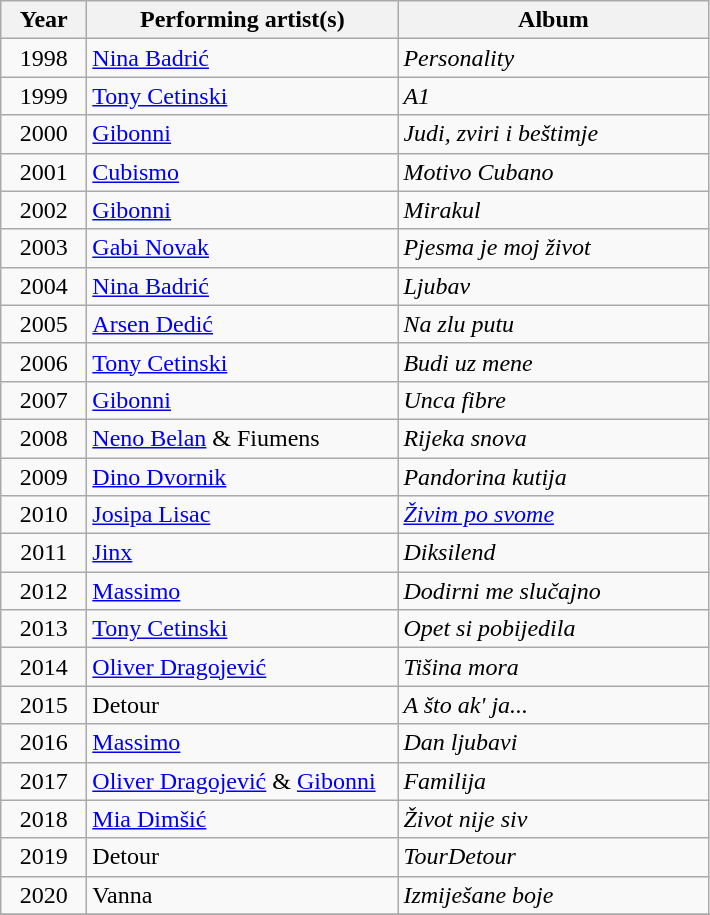<table class="wikitable sortable">
<tr>
<th width="50">Year</th>
<th width="200">Performing artist(s)</th>
<th width="200">Album</th>
</tr>
<tr>
<td style="text-align:center;">1998</td>
<td><a href='#'>Nina Badrić</a></td>
<td><em>Personality</em></td>
</tr>
<tr>
<td style="text-align:center;">1999</td>
<td><a href='#'>Tony Cetinski</a></td>
<td><em>A1</em></td>
</tr>
<tr>
<td style="text-align:center;">2000</td>
<td><a href='#'>Gibonni</a></td>
<td><em>Judi, zviri i beštimje</em></td>
</tr>
<tr>
<td style="text-align:center;">2001</td>
<td><a href='#'>Cubismo</a></td>
<td><em>Motivo Cubano</em></td>
</tr>
<tr>
<td style="text-align:center;">2002</td>
<td><a href='#'>Gibonni</a></td>
<td><em>Mirakul</em></td>
</tr>
<tr>
<td style="text-align:center;">2003</td>
<td><a href='#'>Gabi Novak</a></td>
<td><em>Pjesma je moj život</em></td>
</tr>
<tr>
<td style="text-align:center;">2004</td>
<td><a href='#'>Nina Badrić</a></td>
<td><em>Ljubav</em></td>
</tr>
<tr>
<td style="text-align:center;">2005</td>
<td><a href='#'>Arsen Dedić</a></td>
<td><em>Na zlu putu</em></td>
</tr>
<tr>
<td style="text-align:center;">2006</td>
<td><a href='#'>Tony Cetinski</a></td>
<td><em>Budi uz mene</em></td>
</tr>
<tr>
<td style="text-align:center;">2007</td>
<td><a href='#'>Gibonni</a></td>
<td><em>Unca fibre</em></td>
</tr>
<tr>
<td style="text-align:center;">2008</td>
<td><a href='#'>Neno Belan</a> & Fiumens</td>
<td><em>Rijeka snova</em></td>
</tr>
<tr>
<td style="text-align:center;">2009</td>
<td><a href='#'>Dino Dvornik</a></td>
<td><em>Pandorina kutija</em></td>
</tr>
<tr>
<td style="text-align:center;">2010</td>
<td><a href='#'>Josipa Lisac</a></td>
<td><em><a href='#'>Živim po svome</a></em></td>
</tr>
<tr>
<td style="text-align:center;">2011</td>
<td><a href='#'>Jinx</a></td>
<td><em>Diksilend</em></td>
</tr>
<tr>
<td style="text-align:center;">2012</td>
<td><a href='#'>Massimo</a></td>
<td><em>Dodirni me slučajno</em></td>
</tr>
<tr>
<td style="text-align:center;">2013</td>
<td><a href='#'>Tony Cetinski</a></td>
<td><em>Opet si pobijedila</em></td>
</tr>
<tr>
<td style="text-align:center;">2014</td>
<td><a href='#'>Oliver Dragojević</a></td>
<td><em>Tišina mora</em></td>
</tr>
<tr>
<td style="text-align:center;">2015</td>
<td>Detour</td>
<td><em>A što ak' ja...</em></td>
</tr>
<tr>
<td style="text-align:center;">2016</td>
<td><a href='#'>Massimo</a></td>
<td><em>Dan ljubavi</em></td>
</tr>
<tr>
<td style="text-align:center;">2017</td>
<td><a href='#'>Oliver Dragojević</a> & <a href='#'>Gibonni</a></td>
<td><em>Familija</em></td>
</tr>
<tr>
<td style="text-align:center;">2018</td>
<td><a href='#'>Mia Dimšić</a></td>
<td><em>Život nije siv</em></td>
</tr>
<tr>
<td style="text-align:center;">2019</td>
<td>Detour</td>
<td><em>TourDetour</em></td>
</tr>
<tr>
<td style="text-align:center;">2020</td>
<td>Vanna</td>
<td><em>Izmiješane boje</em></td>
</tr>
<tr>
</tr>
</table>
